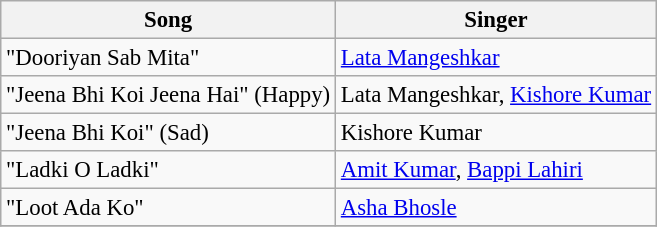<table class="wikitable" style="font-size:95%;">
<tr>
<th>Song</th>
<th>Singer</th>
</tr>
<tr>
<td>"Dooriyan Sab Mita"</td>
<td><a href='#'>Lata Mangeshkar</a></td>
</tr>
<tr>
<td>"Jeena Bhi Koi Jeena Hai" (Happy)</td>
<td>Lata Mangeshkar, <a href='#'>Kishore Kumar</a></td>
</tr>
<tr>
<td>"Jeena Bhi Koi" (Sad)</td>
<td>Kishore Kumar</td>
</tr>
<tr>
<td>"Ladki O Ladki"</td>
<td><a href='#'>Amit Kumar</a>, <a href='#'>Bappi Lahiri</a></td>
</tr>
<tr>
<td>"Loot Ada Ko"</td>
<td><a href='#'>Asha Bhosle</a></td>
</tr>
<tr>
</tr>
</table>
